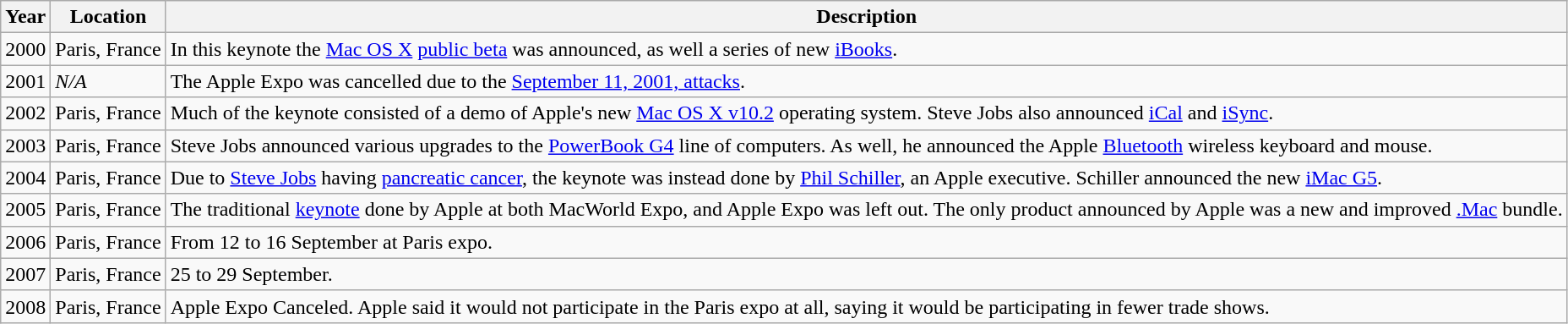<table class="wikitable sortable">
<tr>
<th>Year</th>
<th>Location</th>
<th>Description</th>
</tr>
<tr>
<td>2000</td>
<td>Paris, France</td>
<td>In this keynote the <a href='#'>Mac OS X</a> <a href='#'>public beta</a> was announced, as well a series of new <a href='#'>iBooks</a>.</td>
</tr>
<tr>
<td>2001</td>
<td><em>N/A</em></td>
<td>The Apple Expo was cancelled due to the <a href='#'>September 11, 2001, attacks</a>.</td>
</tr>
<tr>
<td>2002</td>
<td>Paris, France</td>
<td>Much of the keynote consisted of a demo of Apple's new <a href='#'>Mac OS X v10.2</a> operating system. Steve Jobs also announced <a href='#'>iCal</a> and <a href='#'>iSync</a>.</td>
</tr>
<tr>
<td>2003</td>
<td>Paris, France</td>
<td>Steve Jobs announced various upgrades to the <a href='#'>PowerBook G4</a> line of computers. As well, he announced the Apple <a href='#'>Bluetooth</a> wireless keyboard and mouse.</td>
</tr>
<tr>
<td>2004</td>
<td>Paris, France</td>
<td>Due to <a href='#'>Steve Jobs</a> having <a href='#'>pancreatic cancer</a>, the keynote was instead done by <a href='#'>Phil Schiller</a>, an Apple executive. Schiller announced the new <a href='#'>iMac G5</a>.</td>
</tr>
<tr>
<td>2005</td>
<td>Paris, France</td>
<td>The traditional <a href='#'>keynote</a> done by Apple at both MacWorld Expo, and Apple Expo was left out. The only product announced by Apple was a new and improved <a href='#'>.Mac</a> bundle.</td>
</tr>
<tr>
<td>2006</td>
<td>Paris, France</td>
<td>From 12 to 16 September at Paris expo.</td>
</tr>
<tr>
<td>2007</td>
<td>Paris, France</td>
<td>25 to 29 September.</td>
</tr>
<tr>
<td>2008</td>
<td>Paris, France</td>
<td>Apple Expo Canceled. Apple said it would not participate in the Paris expo at all, saying it would be participating in fewer trade shows.</td>
</tr>
</table>
